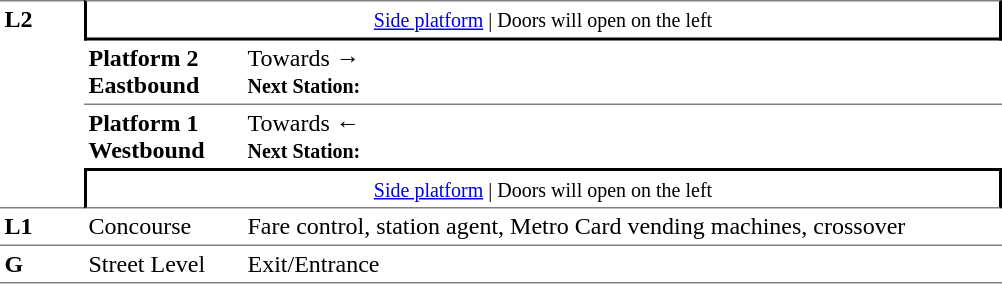<table table border=0 cellspacing=0 cellpadding=3>
<tr>
<td style="border-top:solid 1px grey;border-bottom:solid 1px grey;" width=50 rowspan=4 valign=top><strong>L2</strong></td>
<td style="border-top:solid 1px grey;border-right:solid 2px black;border-left:solid 2px black;border-bottom:solid 2px black;text-align:center;" colspan=2><small><a href='#'>Side platform</a> | Doors will open on the left </small></td>
</tr>
<tr>
<td style="border-bottom:solid 1px grey;" width=100><span><strong>Platform 2</strong><br><strong>Eastbound</strong></span></td>
<td style="border-bottom:solid 1px grey;" width=500>Towards → <br><small><strong>Next Station:</strong> </small></td>
</tr>
<tr>
<td><span><strong>Platform 1</strong><br><strong>Westbound</strong></span></td>
<td><span></span>Towards ← <br><small><strong>Next Station:</strong> </small></td>
</tr>
<tr>
<td style="border-top:solid 2px black;border-right:solid 2px black;border-left:solid 2px black;border-bottom:solid 1px grey;text-align:center;" colspan=2><small><a href='#'>Side platform</a> | Doors will open on the left </small></td>
</tr>
<tr>
<td valign=top><strong>L1</strong></td>
<td valign=top>Concourse</td>
<td valign=top>Fare control, station agent, Metro Card vending machines, crossover</td>
</tr>
<tr>
<td style="border-bottom:solid 1px grey;border-top:solid 1px grey;" width=50 valign=top><strong>G</strong></td>
<td style="border-top:solid 1px grey;border-bottom:solid 1px grey;" width=100 valign=top>Street Level</td>
<td style="border-top:solid 1px grey;border-bottom:solid 1px grey;" width=500 valign=top>Exit/Entrance</td>
</tr>
</table>
